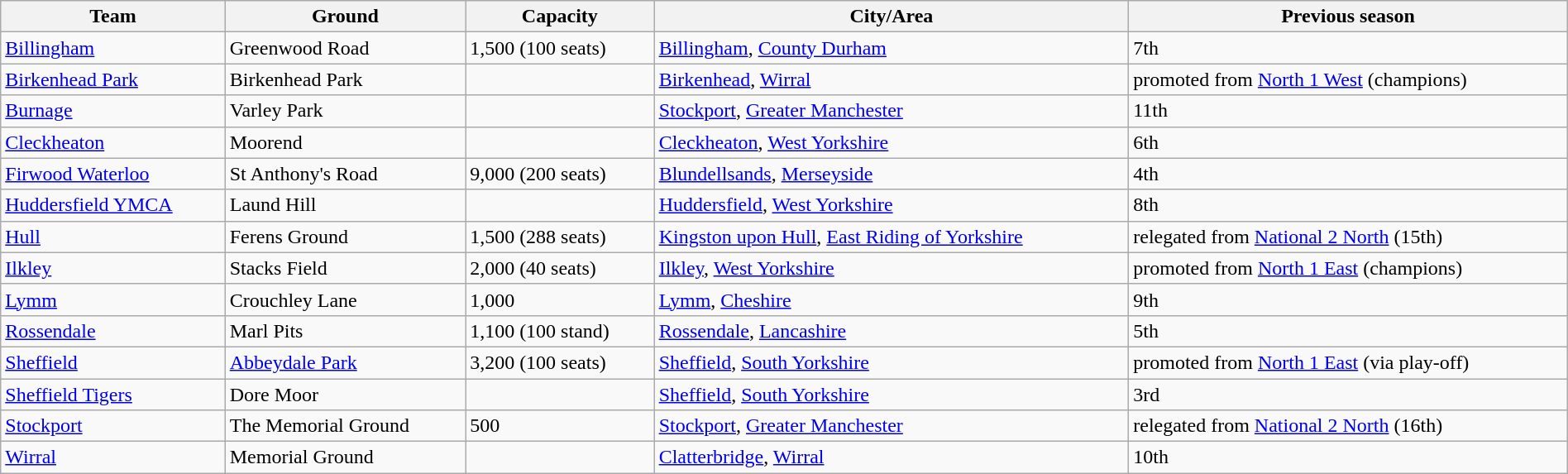<table class="wikitable sortable" width=100%>
<tr>
<th>Team</th>
<th>Ground</th>
<th>Capacity</th>
<th>City/Area</th>
<th>Previous season</th>
</tr>
<tr>
<td><a href='#'>Billingham</a></td>
<td>Greenwood Road</td>
<td>1,500 (100 seats)</td>
<td><a href='#'>Billingham</a>, <a href='#'>County Durham</a></td>
<td>7th</td>
</tr>
<tr>
<td><a href='#'>Birkenhead Park</a></td>
<td>Birkenhead Park</td>
<td></td>
<td><a href='#'>Birkenhead</a>, <a href='#'>Wirral</a></td>
<td>promoted from <a href='#'>North 1 West</a> (champions)</td>
</tr>
<tr>
<td><a href='#'>Burnage</a></td>
<td>Varley Park</td>
<td></td>
<td><a href='#'>Stockport</a>, <a href='#'>Greater Manchester</a></td>
<td>11th</td>
</tr>
<tr>
<td><a href='#'>Cleckheaton</a></td>
<td>Moorend</td>
<td></td>
<td><a href='#'>Cleckheaton</a>, <a href='#'>West Yorkshire</a></td>
<td>6th</td>
</tr>
<tr>
<td><a href='#'>Firwood Waterloo</a></td>
<td>St Anthony's Road</td>
<td>9,000 (200 seats)</td>
<td><a href='#'>Blundellsands</a>, <a href='#'>Merseyside</a></td>
<td>4th</td>
</tr>
<tr>
<td><a href='#'>Huddersfield YMCA</a></td>
<td>Laund Hill</td>
<td></td>
<td><a href='#'>Huddersfield</a>, <a href='#'>West Yorkshire</a></td>
<td>8th</td>
</tr>
<tr>
<td><a href='#'>Hull</a></td>
<td>Ferens Ground</td>
<td>1,500 (288 seats)</td>
<td><a href='#'>Kingston upon Hull</a>, <a href='#'>East Riding of Yorkshire</a></td>
<td>relegated from <a href='#'>National 2 North</a> (15th)</td>
</tr>
<tr>
<td><a href='#'>Ilkley</a></td>
<td>Stacks Field</td>
<td>2,000 (40 seats)</td>
<td><a href='#'>Ilkley</a>, <a href='#'>West Yorkshire</a></td>
<td>promoted from <a href='#'>North 1 East</a> (champions)</td>
</tr>
<tr>
<td><a href='#'>Lymm</a></td>
<td>Crouchley Lane</td>
<td>1,000</td>
<td><a href='#'>Lymm</a>, <a href='#'>Cheshire</a></td>
<td>9th</td>
</tr>
<tr>
<td><a href='#'>Rossendale</a></td>
<td>Marl Pits</td>
<td>1,100 (100 stand)</td>
<td><a href='#'>Rossendale</a>, <a href='#'>Lancashire</a></td>
<td>5th</td>
</tr>
<tr>
<td><a href='#'>Sheffield</a></td>
<td><a href='#'>Abbeydale Park</a></td>
<td>3,200 (100 seats)</td>
<td><a href='#'>Sheffield</a>, <a href='#'>South Yorkshire</a></td>
<td>promoted from <a href='#'>North 1 East</a> (via play-off)</td>
</tr>
<tr>
<td><a href='#'>Sheffield Tigers</a></td>
<td>Dore Moor</td>
<td></td>
<td><a href='#'>Sheffield</a>, <a href='#'>South Yorkshire</a></td>
<td>3rd</td>
</tr>
<tr>
<td><a href='#'>Stockport</a></td>
<td>The Memorial Ground</td>
<td>500</td>
<td><a href='#'>Stockport</a>, <a href='#'>Greater Manchester</a></td>
<td>relegated from <a href='#'>National 2 North</a> (16th)</td>
</tr>
<tr>
<td><a href='#'>Wirral</a></td>
<td>Memorial Ground</td>
<td></td>
<td><a href='#'>Clatterbridge</a>, <a href='#'>Wirral</a></td>
<td>10th</td>
</tr>
</table>
